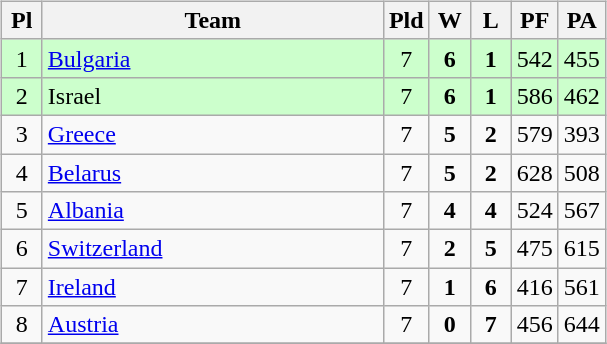<table>
<tr>
<td width="50%"><br><table class="wikitable" style="text-align: center;">
<tr>
<th width=20>Pl</th>
<th width=220>Team</th>
<th width=20>Pld</th>
<th width=20>W</th>
<th width=20>L</th>
<th width=20>PF</th>
<th width=20>PA</th>
</tr>
<tr bgcolor=ccffcc>
<td>1</td>
<td align="left"> <a href='#'>Bulgaria</a></td>
<td>7</td>
<td><strong>6</strong></td>
<td><strong>1</strong></td>
<td>542</td>
<td>455</td>
</tr>
<tr bgcolor=ccffcc>
<td>2</td>
<td align="left"> Israel</td>
<td>7</td>
<td><strong>6</strong></td>
<td><strong>1</strong></td>
<td>586</td>
<td>462</td>
</tr>
<tr>
<td>3</td>
<td align="left"> <a href='#'>Greece</a></td>
<td>7</td>
<td><strong>5</strong></td>
<td><strong>2</strong></td>
<td>579</td>
<td>393</td>
</tr>
<tr>
<td>4</td>
<td align="left"> <a href='#'>Belarus</a></td>
<td>7</td>
<td><strong>5</strong></td>
<td><strong>2</strong></td>
<td>628</td>
<td>508</td>
</tr>
<tr>
<td>5</td>
<td align="left"> <a href='#'>Albania</a></td>
<td>7</td>
<td><strong>4</strong></td>
<td><strong>4</strong></td>
<td>524</td>
<td>567</td>
</tr>
<tr>
<td>6</td>
<td align="left"> <a href='#'>Switzerland</a></td>
<td>7</td>
<td><strong>2</strong></td>
<td><strong>5</strong></td>
<td>475</td>
<td>615</td>
</tr>
<tr>
<td>7</td>
<td align="left"> <a href='#'>Ireland</a></td>
<td>7</td>
<td><strong>1</strong></td>
<td><strong>6</strong></td>
<td>416</td>
<td>561</td>
</tr>
<tr>
<td>8</td>
<td align="left"> <a href='#'>Austria</a></td>
<td>7</td>
<td><strong>0</strong></td>
<td><strong>7</strong></td>
<td>456</td>
<td>644</td>
</tr>
<tr>
</tr>
</table>
</td>
</tr>
</table>
